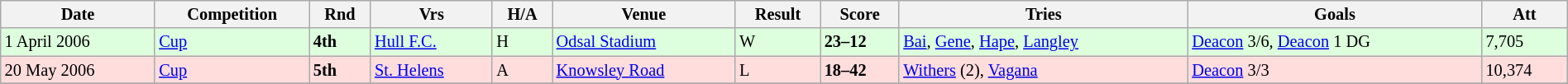<table class="wikitable" style="font-size:85%;" width="100%">
<tr>
<th>Date</th>
<th>Competition</th>
<th>Rnd</th>
<th>Vrs</th>
<th>H/A</th>
<th>Venue</th>
<th>Result</th>
<th>Score</th>
<th>Tries</th>
<th>Goals</th>
<th>Att</th>
</tr>
<tr style="background:#ddffdd;" width=20|>
<td>1 April 2006</td>
<td><a href='#'>Cup</a></td>
<td><strong>4th</strong></td>
<td><a href='#'>Hull F.C.</a></td>
<td>H</td>
<td><a href='#'>Odsal Stadium</a></td>
<td>W</td>
<td><strong>23–12</strong></td>
<td><a href='#'>Bai</a>, <a href='#'>Gene</a>, <a href='#'>Hape</a>, <a href='#'>Langley</a></td>
<td><a href='#'>Deacon</a> 3/6, <a href='#'>Deacon</a> 1 DG</td>
<td>7,705</td>
</tr>
<tr style="background:#ffdddd;" width=20|>
<td>20 May 2006</td>
<td><a href='#'>Cup</a></td>
<td><strong>5th</strong></td>
<td><a href='#'>St. Helens</a></td>
<td>A</td>
<td><a href='#'>Knowsley Road</a></td>
<td>L</td>
<td><strong>18–42</strong></td>
<td><a href='#'>Withers</a> (2), <a href='#'>Vagana</a></td>
<td><a href='#'>Deacon</a> 3/3</td>
<td>10,374</td>
</tr>
<tr>
</tr>
</table>
